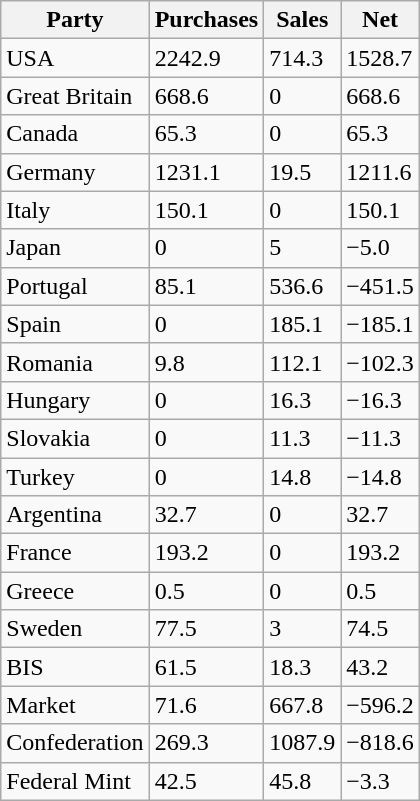<table class="wikitable sortable" border="1">
<tr>
<th>Party</th>
<th>Purchases</th>
<th>Sales</th>
<th>Net</th>
</tr>
<tr>
<td>USA</td>
<td>2242.9</td>
<td>714.3</td>
<td>1528.7</td>
</tr>
<tr>
<td>Great Britain</td>
<td>668.6</td>
<td>0</td>
<td>668.6</td>
</tr>
<tr>
<td>Canada</td>
<td>65.3</td>
<td>0</td>
<td>65.3</td>
</tr>
<tr>
<td>Germany</td>
<td>1231.1</td>
<td>19.5</td>
<td>1211.6</td>
</tr>
<tr>
<td>Italy</td>
<td>150.1</td>
<td>0</td>
<td>150.1</td>
</tr>
<tr>
<td>Japan</td>
<td>0</td>
<td>5</td>
<td>−5.0</td>
</tr>
<tr>
<td>Portugal</td>
<td>85.1</td>
<td>536.6</td>
<td>−451.5</td>
</tr>
<tr>
<td>Spain</td>
<td>0</td>
<td>185.1</td>
<td>−185.1</td>
</tr>
<tr>
<td>Romania</td>
<td>9.8</td>
<td>112.1</td>
<td>−102.3</td>
</tr>
<tr>
<td>Hungary</td>
<td>0</td>
<td>16.3</td>
<td>−16.3</td>
</tr>
<tr>
<td>Slovakia</td>
<td>0</td>
<td>11.3</td>
<td>−11.3</td>
</tr>
<tr>
<td>Turkey</td>
<td>0</td>
<td>14.8</td>
<td>−14.8</td>
</tr>
<tr>
<td>Argentina</td>
<td>32.7</td>
<td>0</td>
<td>32.7</td>
</tr>
<tr>
<td>France</td>
<td>193.2</td>
<td>0</td>
<td>193.2</td>
</tr>
<tr>
<td>Greece</td>
<td>0.5</td>
<td>0</td>
<td>0.5</td>
</tr>
<tr>
<td>Sweden</td>
<td>77.5</td>
<td>3</td>
<td>74.5</td>
</tr>
<tr>
<td>BIS</td>
<td>61.5</td>
<td>18.3</td>
<td>43.2</td>
</tr>
<tr>
<td>Market</td>
<td>71.6</td>
<td>667.8</td>
<td>−596.2</td>
</tr>
<tr>
<td>Confederation</td>
<td>269.3</td>
<td>1087.9</td>
<td>−818.6</td>
</tr>
<tr>
<td>Federal Mint</td>
<td>42.5</td>
<td>45.8</td>
<td>−3.3</td>
</tr>
</table>
